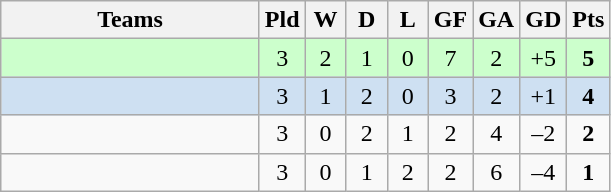<table class="wikitable" style="text-align: center;">
<tr>
<th width=165>Teams</th>
<th width=20>Pld</th>
<th width=20>W</th>
<th width=20>D</th>
<th width=20>L</th>
<th width=20>GF</th>
<th width=20>GA</th>
<th width=20>GD</th>
<th width=20>Pts</th>
</tr>
<tr align=center style="background:#ccffcc;">
<td style="text-align:left;"></td>
<td>3</td>
<td>2</td>
<td>1</td>
<td>0</td>
<td>7</td>
<td>2</td>
<td>+5</td>
<td><strong>5</strong></td>
</tr>
<tr align=center style="background:#CEE0F2;">
<td style="text-align:left;"></td>
<td>3</td>
<td>1</td>
<td>2</td>
<td>0</td>
<td>3</td>
<td>2</td>
<td>+1</td>
<td><strong>4</strong></td>
</tr>
<tr align=center>
<td style="text-align:left;"></td>
<td>3</td>
<td>0</td>
<td>2</td>
<td>1</td>
<td>2</td>
<td>4</td>
<td>–2</td>
<td><strong>2</strong></td>
</tr>
<tr align=center>
<td style="text-align:left;"></td>
<td>3</td>
<td>0</td>
<td>1</td>
<td>2</td>
<td>2</td>
<td>6</td>
<td>–4</td>
<td><strong>1</strong></td>
</tr>
</table>
